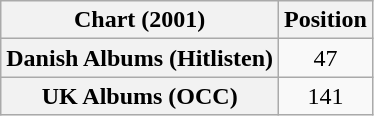<table class="wikitable sortable plainrowheaders" style="text-align:center">
<tr>
<th scope="col">Chart (2001)</th>
<th scope="col">Position</th>
</tr>
<tr>
<th scope="row">Danish Albums (Hitlisten)</th>
<td>47</td>
</tr>
<tr>
<th scope="row">UK Albums (OCC)</th>
<td>141</td>
</tr>
</table>
